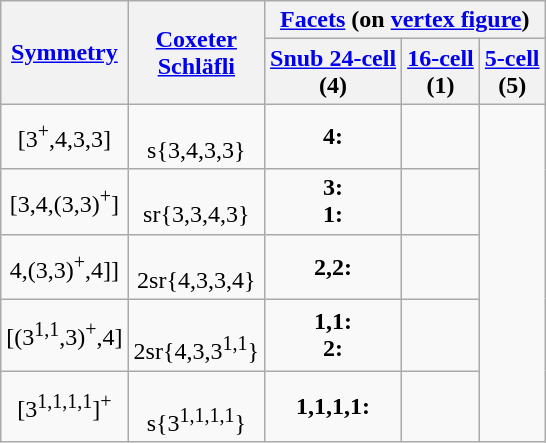<table class='wikitable'>
<tr>
<th rowspan=2><a href='#'>Symmetry</a></th>
<th rowspan=2><a href='#'>Coxeter</a><br><a href='#'>Schläfli</a></th>
<th colspan=3><a href='#'>Facets</a> (on <a href='#'>vertex figure</a>)</th>
</tr>
<tr>
<th><a href='#'>Snub 24-cell</a><br>(4)</th>
<th><a href='#'>16-cell</a><br>(1)</th>
<th><a href='#'>5-cell</a><br>(5)</th>
</tr>
<tr align=center>
<td>[3<sup>+</sup>,4,3,3]</td>
<td><br>s{3,4,3,3}</td>
<td><strong>4:</strong> </td>
<td></td>
<td rowspan=5></td>
</tr>
<tr align=center>
<td>[3,4,(3,3)<sup>+</sup>]</td>
<td><br>sr{3,3,4,3}</td>
<td><strong>3:</strong> <br><strong>1:</strong> </td>
<td></td>
</tr>
<tr align=center>
<td>4,(3,3)<sup>+</sup>,4]]</td>
<td><br>2sr{4,3,3,4}</td>
<td><strong>2,2:</strong> </td>
<td></td>
</tr>
<tr align=center>
<td>[(3<sup>1,1</sup>,3)<sup>+</sup>,4]</td>
<td><br>2sr{4,3,3<sup>1,1</sup>}</td>
<td><strong>1,1:</strong> <br><strong>2:</strong> </td>
<td></td>
</tr>
<tr align=center>
<td>[3<sup>1,1,1,1</sup>]<sup>+</sup></td>
<td><br>s{3<sup>1,1,1,1</sup>}</td>
<td><strong>1,1,1,1:</strong><br></td>
<td></td>
</tr>
</table>
